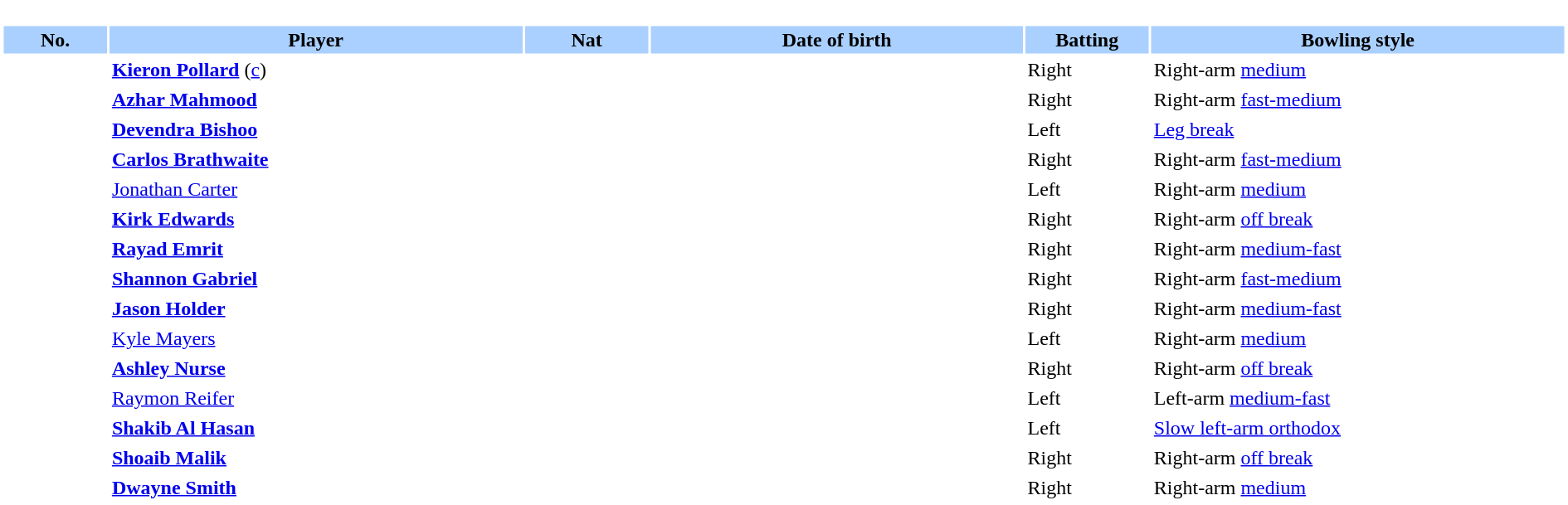<table border="0" style="width:100%;">
<tr>
<td style="vertical-align:top; background:#fff; width:90%;"><br><table border="0" cellspacing="2" cellpadding="2" style="width:100%;">
<tr style="background:#aad0ff;">
<th scope="col" style="width:5%;">No.</th>
<th scope="col" style="width:20%;">Player</th>
<th scope="col" style="width:6%;">Nat</th>
<th scope="col" style="width:18%;">Date of birth</th>
<th scope="col" style="width:6%;">Batting</th>
<th scope="col" style="width:20%;">Bowling style</th>
</tr>
<tr>
<td style="text-align:center"></td>
<td><strong><a href='#'>Kieron Pollard</a></strong> (<a href='#'>c</a>)</td>
<td style="text-align:center"></td>
<td></td>
<td>Right</td>
<td>Right-arm <a href='#'>medium</a></td>
</tr>
<tr>
<td style="text-align:center"></td>
<td><strong><a href='#'>Azhar Mahmood</a></strong></td>
<td style="text-align:center"></td>
<td></td>
<td>Right</td>
<td>Right-arm <a href='#'>fast-medium</a></td>
</tr>
<tr>
<td style="text-align:center"></td>
<td><strong><a href='#'>Devendra Bishoo</a></strong></td>
<td style="text-align:center"></td>
<td></td>
<td>Left</td>
<td><a href='#'>Leg break</a></td>
</tr>
<tr>
<td style="text-align:center"></td>
<td><strong><a href='#'>Carlos Brathwaite</a></strong></td>
<td style="text-align:center"></td>
<td></td>
<td>Right</td>
<td>Right-arm <a href='#'>fast-medium</a></td>
</tr>
<tr>
<td style="text-align:center"></td>
<td><a href='#'>Jonathan Carter</a></td>
<td style="text-align:center"></td>
<td></td>
<td>Left</td>
<td>Right-arm <a href='#'>medium</a></td>
</tr>
<tr>
<td style="text-align:center"></td>
<td><strong><a href='#'>Kirk Edwards</a></strong></td>
<td style="text-align:center"></td>
<td></td>
<td>Right</td>
<td>Right-arm <a href='#'>off break</a></td>
</tr>
<tr>
<td style="text-align:center"></td>
<td><strong><a href='#'>Rayad Emrit</a></strong></td>
<td style="text-align:center"></td>
<td></td>
<td>Right</td>
<td>Right-arm <a href='#'>medium-fast</a></td>
</tr>
<tr>
<td style="text-align:center"></td>
<td><strong><a href='#'>Shannon Gabriel</a></strong></td>
<td style="text-align:center"></td>
<td></td>
<td>Right</td>
<td>Right-arm <a href='#'>fast-medium</a></td>
</tr>
<tr>
<td style="text-align:center"></td>
<td><strong><a href='#'>Jason Holder</a></strong></td>
<td style="text-align:center"></td>
<td></td>
<td>Right</td>
<td>Right-arm <a href='#'>medium-fast</a></td>
</tr>
<tr>
<td style="text-align:center"></td>
<td><a href='#'>Kyle Mayers</a></td>
<td style="text-align:center"></td>
<td></td>
<td>Left</td>
<td>Right-arm <a href='#'>medium</a></td>
</tr>
<tr>
<td style="text-align:center"></td>
<td><strong><a href='#'>Ashley Nurse</a></strong></td>
<td style="text-align:center"></td>
<td></td>
<td>Right</td>
<td>Right-arm <a href='#'>off break</a></td>
</tr>
<tr>
<td style="text-align:center"></td>
<td><a href='#'>Raymon Reifer</a></td>
<td style="text-align:center"></td>
<td></td>
<td>Left</td>
<td>Left-arm <a href='#'>medium-fast</a></td>
</tr>
<tr>
<td style="text-align:center"></td>
<td><strong><a href='#'>Shakib Al Hasan</a></strong></td>
<td style="text-align:center"></td>
<td></td>
<td>Left</td>
<td><a href='#'>Slow left-arm orthodox</a></td>
</tr>
<tr>
<td style="text-align:center"></td>
<td><strong><a href='#'>Shoaib Malik</a></strong></td>
<td style="text-align:center"></td>
<td></td>
<td>Right</td>
<td>Right-arm <a href='#'>off break</a></td>
</tr>
<tr>
<td style="text-align:center"></td>
<td><strong><a href='#'>Dwayne Smith</a></strong></td>
<td style="text-align:center"></td>
<td></td>
<td>Right</td>
<td>Right-arm <a href='#'>medium</a></td>
</tr>
</table>
</td>
</tr>
</table>
